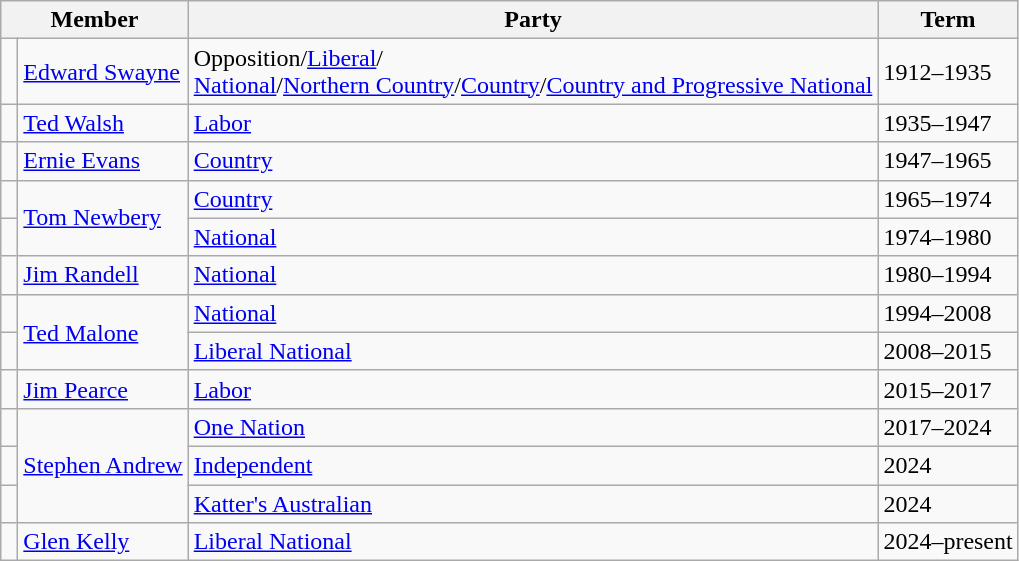<table class="wikitable">
<tr>
<th colspan="2">Member</th>
<th>Party</th>
<th>Term</th>
</tr>
<tr>
<td> </td>
<td><a href='#'>Edward Swayne</a></td>
<td>Opposition/<a href='#'>Liberal</a>/<br><a href='#'>National</a>/<a href='#'>Northern Country</a>/<a href='#'>Country</a>/<a href='#'>Country and Progressive National</a></td>
<td>1912–1935</td>
</tr>
<tr>
<td> </td>
<td><a href='#'>Ted Walsh</a></td>
<td><a href='#'>Labor</a></td>
<td>1935–1947</td>
</tr>
<tr>
<td> </td>
<td><a href='#'>Ernie Evans</a></td>
<td><a href='#'>Country</a></td>
<td>1947–1965</td>
</tr>
<tr>
<td> </td>
<td rowspan="2"><a href='#'>Tom Newbery</a></td>
<td><a href='#'>Country</a></td>
<td>1965–1974</td>
</tr>
<tr>
<td> </td>
<td><a href='#'>National</a></td>
<td>1974–1980</td>
</tr>
<tr>
<td> </td>
<td><a href='#'>Jim Randell</a></td>
<td><a href='#'>National</a></td>
<td>1980–1994</td>
</tr>
<tr>
<td> </td>
<td rowspan="2"><a href='#'>Ted Malone</a></td>
<td><a href='#'>National</a></td>
<td>1994–2008</td>
</tr>
<tr>
<td> </td>
<td><a href='#'>Liberal National</a></td>
<td>2008–2015</td>
</tr>
<tr>
<td> </td>
<td><a href='#'>Jim Pearce</a></td>
<td><a href='#'>Labor</a></td>
<td>2015–2017</td>
</tr>
<tr>
<td> </td>
<td rowspan="3"><a href='#'>Stephen Andrew</a></td>
<td><a href='#'>One Nation</a></td>
<td>2017–2024</td>
</tr>
<tr>
<td> </td>
<td><a href='#'>Independent</a></td>
<td>2024</td>
</tr>
<tr>
<td> </td>
<td><a href='#'>Katter's Australian</a></td>
<td>2024</td>
</tr>
<tr>
<td> </td>
<td><a href='#'>Glen Kelly</a></td>
<td><a href='#'>Liberal National</a></td>
<td>2024–present</td>
</tr>
</table>
